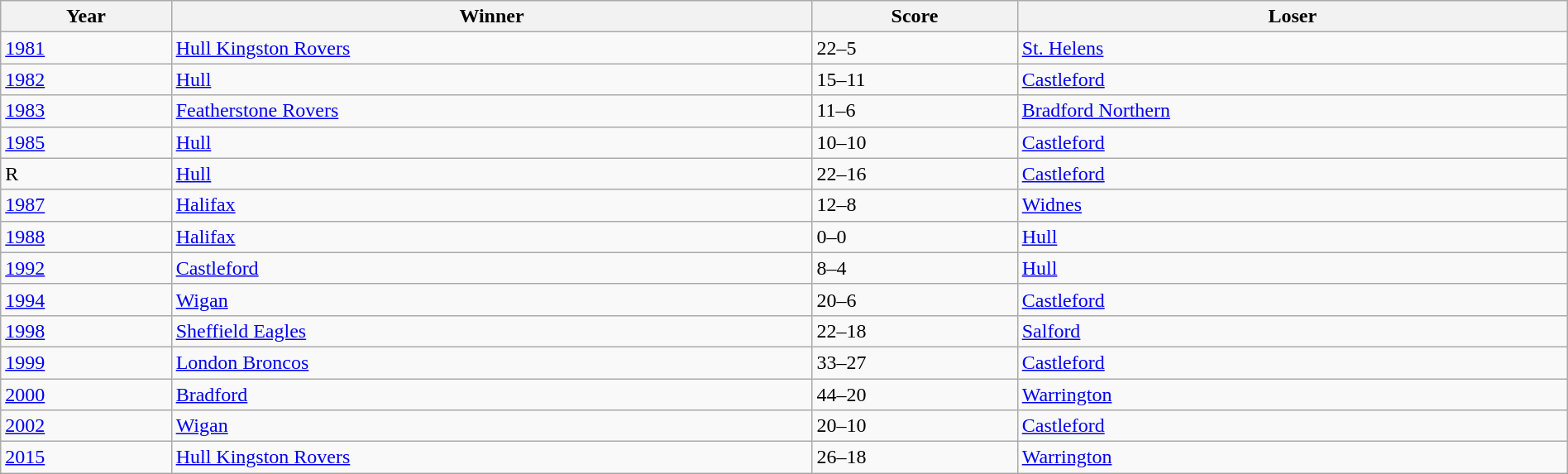<table class="wikitable" style="width:100%;">
<tr>
<th>Year</th>
<th>Winner</th>
<th>Score</th>
<th>Loser</th>
</tr>
<tr>
<td><a href='#'>1981</a></td>
<td> <a href='#'>Hull Kingston Rovers</a></td>
<td>22–5</td>
<td> <a href='#'>St. Helens</a></td>
</tr>
<tr>
<td><a href='#'>1982</a></td>
<td> <a href='#'>Hull</a></td>
<td>15–11</td>
<td> <a href='#'>Castleford</a></td>
</tr>
<tr>
<td><a href='#'>1983</a></td>
<td> <a href='#'>Featherstone Rovers</a></td>
<td>11–6</td>
<td> <a href='#'>Bradford Northern</a></td>
</tr>
<tr>
<td towspan=2><a href='#'>1985</a></td>
<td> <a href='#'>Hull</a></td>
<td>10–10</td>
<td> <a href='#'>Castleford</a></td>
</tr>
<tr>
<td>R</td>
<td> <a href='#'>Hull</a></td>
<td>22–16</td>
<td> <a href='#'>Castleford</a></td>
</tr>
<tr>
<td><a href='#'>1987</a></td>
<td> <a href='#'>Halifax</a></td>
<td>12–8</td>
<td> <a href='#'>Widnes</a></td>
</tr>
<tr>
<td><a href='#'>1988</a></td>
<td> <a href='#'>Halifax</a></td>
<td>0–0</td>
<td> <a href='#'>Hull</a></td>
</tr>
<tr>
<td><a href='#'>1992</a></td>
<td> <a href='#'>Castleford</a></td>
<td>8–4</td>
<td> <a href='#'>Hull</a></td>
</tr>
<tr>
<td><a href='#'>1994</a></td>
<td> <a href='#'>Wigan</a></td>
<td>20–6</td>
<td> <a href='#'>Castleford</a></td>
</tr>
<tr>
<td><a href='#'>1998</a></td>
<td> <a href='#'>Sheffield Eagles</a></td>
<td>22–18</td>
<td> <a href='#'>Salford</a></td>
</tr>
<tr>
<td><a href='#'>1999</a></td>
<td> <a href='#'>London Broncos</a></td>
<td>33–27</td>
<td> <a href='#'>Castleford</a></td>
</tr>
<tr>
<td><a href='#'>2000</a></td>
<td> <a href='#'>Bradford</a></td>
<td>44–20</td>
<td> <a href='#'>Warrington</a></td>
</tr>
<tr>
<td><a href='#'>2002</a></td>
<td> <a href='#'>Wigan</a></td>
<td>20–10</td>
<td> <a href='#'>Castleford</a></td>
</tr>
<tr>
<td><a href='#'>2015</a></td>
<td> <a href='#'>Hull Kingston Rovers</a></td>
<td>26–18</td>
<td> <a href='#'>Warrington</a></td>
</tr>
</table>
